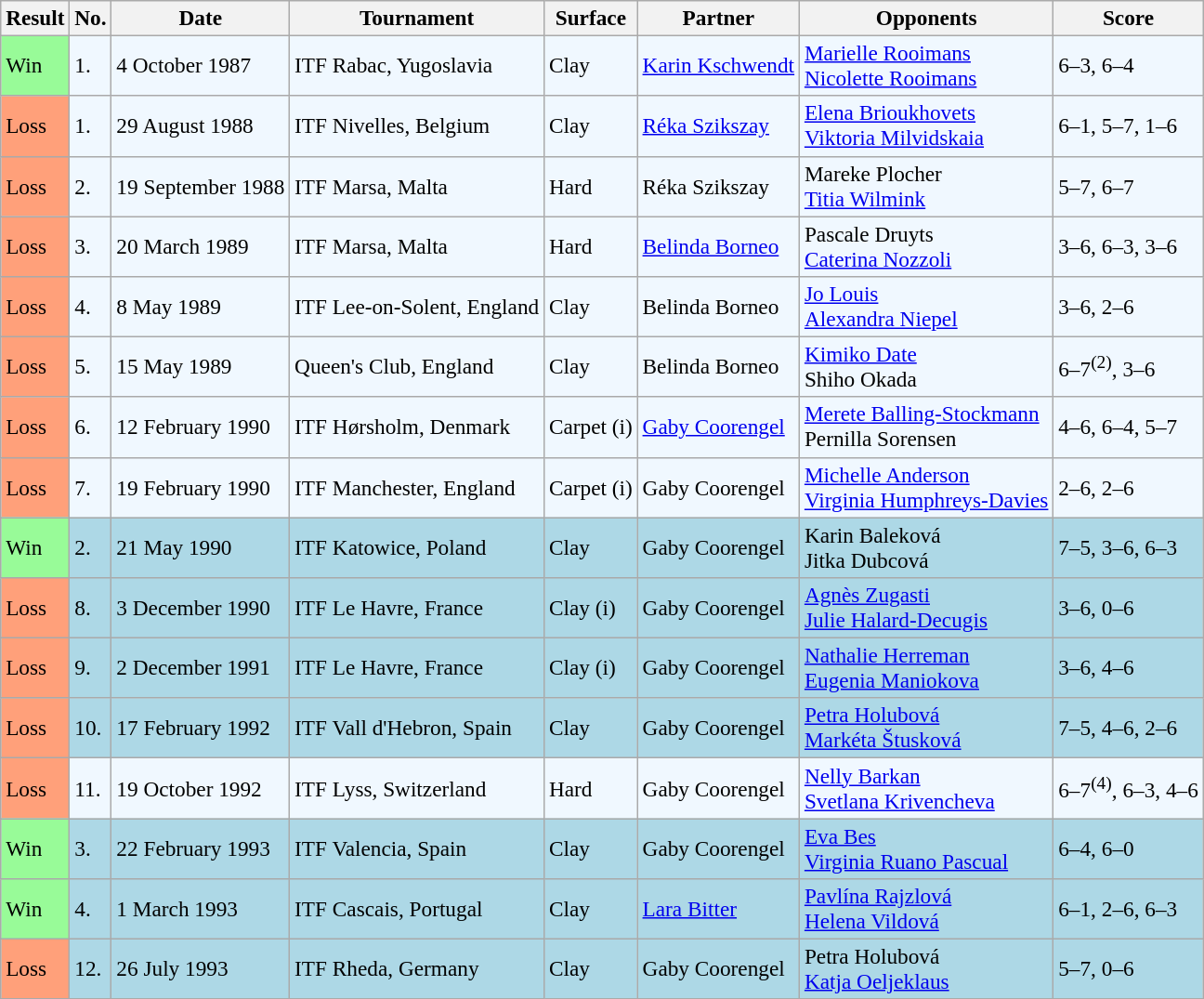<table class="sortable wikitable" style=font-size:97%>
<tr>
<th>Result</th>
<th>No.</th>
<th>Date</th>
<th>Tournament</th>
<th>Surface</th>
<th>Partner</th>
<th>Opponents</th>
<th class="unsortable">Score</th>
</tr>
<tr style="background:#f0f8ff;">
<td style="background:#98fb98;">Win</td>
<td>1.</td>
<td>4 October 1987</td>
<td>ITF Rabac, Yugoslavia</td>
<td>Clay</td>
<td> <a href='#'>Karin Kschwendt</a></td>
<td> <a href='#'>Marielle Rooimans</a> <br>  <a href='#'>Nicolette Rooimans</a></td>
<td>6–3, 6–4</td>
</tr>
<tr style="background:#f0f8ff;">
<td style="background:#ffa07a;">Loss</td>
<td>1.</td>
<td>29 August 1988</td>
<td>ITF Nivelles, Belgium</td>
<td>Clay</td>
<td> <a href='#'>Réka Szikszay</a></td>
<td> <a href='#'>Elena Brioukhovets</a> <br>  <a href='#'>Viktoria Milvidskaia</a></td>
<td>6–1, 5–7, 1–6</td>
</tr>
<tr style="background:#f0f8ff;">
<td style="background:#ffa07a;">Loss</td>
<td>2.</td>
<td>19 September 1988</td>
<td>ITF Marsa, Malta</td>
<td>Hard</td>
<td> Réka Szikszay</td>
<td> Mareke Plocher <br>  <a href='#'>Titia Wilmink</a></td>
<td>5–7, 6–7</td>
</tr>
<tr style="background:#f0f8ff;">
<td style="background:#ffa07a;">Loss</td>
<td>3.</td>
<td>20 March 1989</td>
<td>ITF Marsa, Malta</td>
<td>Hard</td>
<td> <a href='#'>Belinda Borneo</a></td>
<td> Pascale Druyts <br>  <a href='#'>Caterina Nozzoli</a></td>
<td>3–6, 6–3, 3–6</td>
</tr>
<tr style="background:#f0f8ff;">
<td style="background:#ffa07a;">Loss</td>
<td>4.</td>
<td>8 May 1989</td>
<td>ITF Lee-on-Solent, England</td>
<td>Clay</td>
<td> Belinda Borneo</td>
<td> <a href='#'>Jo Louis</a> <br>  <a href='#'>Alexandra Niepel</a></td>
<td>3–6, 2–6</td>
</tr>
<tr style="background:#f0f8ff;">
<td style="background:#ffa07a;">Loss</td>
<td>5.</td>
<td>15 May 1989</td>
<td>Queen's Club, England</td>
<td>Clay</td>
<td> Belinda Borneo</td>
<td> <a href='#'>Kimiko Date</a> <br>  Shiho Okada</td>
<td>6–7<sup>(2)</sup>, 3–6</td>
</tr>
<tr bgcolor=f0f8ff>
<td style="background:#ffa07a;">Loss</td>
<td>6.</td>
<td>12 February 1990</td>
<td>ITF Hørsholm, Denmark</td>
<td>Carpet (i)</td>
<td> <a href='#'>Gaby Coorengel</a></td>
<td> <a href='#'>Merete Balling-Stockmann</a> <br>  Pernilla Sorensen</td>
<td>4–6, 6–4, 5–7</td>
</tr>
<tr style="background:#f0f8ff;">
<td style="background:#ffa07a;">Loss</td>
<td>7.</td>
<td>19 February 1990</td>
<td>ITF Manchester, England</td>
<td>Carpet (i)</td>
<td> Gaby Coorengel</td>
<td> <a href='#'>Michelle Anderson</a> <br>  <a href='#'>Virginia Humphreys-Davies</a></td>
<td>2–6, 2–6</td>
</tr>
<tr style="background:lightblue;">
<td style="background:#98fb98;">Win</td>
<td>2.</td>
<td>21 May 1990</td>
<td>ITF Katowice, Poland</td>
<td>Clay</td>
<td> Gaby Coorengel</td>
<td> Karin Baleková <br>  Jitka Dubcová</td>
<td>7–5, 3–6, 6–3</td>
</tr>
<tr style="background:lightblue;">
<td style="background:#ffa07a;">Loss</td>
<td>8.</td>
<td>3 December 1990</td>
<td>ITF Le Havre, France</td>
<td>Clay (i)</td>
<td> Gaby Coorengel</td>
<td> <a href='#'>Agnès Zugasti</a> <br>  <a href='#'>Julie Halard-Decugis</a></td>
<td>3–6, 0–6</td>
</tr>
<tr style="background:lightblue;">
<td style="background:#ffa07a;">Loss</td>
<td>9.</td>
<td>2 December 1991</td>
<td>ITF Le Havre, France</td>
<td>Clay (i)</td>
<td> Gaby Coorengel</td>
<td> <a href='#'>Nathalie Herreman</a> <br>  <a href='#'>Eugenia Maniokova</a></td>
<td>3–6, 4–6</td>
</tr>
<tr style="background:lightblue;">
<td style="background:#ffa07a;">Loss</td>
<td>10.</td>
<td>17 February 1992</td>
<td>ITF Vall d'Hebron, Spain</td>
<td>Clay</td>
<td> Gaby Coorengel</td>
<td> <a href='#'>Petra Holubová</a> <br>  <a href='#'>Markéta Štusková</a></td>
<td>7–5, 4–6, 2–6</td>
</tr>
<tr bgcolor=f0f8ff>
<td style="background:#ffa07a;">Loss</td>
<td>11.</td>
<td>19 October 1992</td>
<td>ITF Lyss, Switzerland</td>
<td>Hard</td>
<td> Gaby Coorengel</td>
<td> <a href='#'>Nelly Barkan</a> <br>  <a href='#'>Svetlana Krivencheva</a></td>
<td>6–7<sup>(4)</sup>, 6–3, 4–6</td>
</tr>
<tr bgcolor="lightblue">
<td style="background:#98fb98;">Win</td>
<td>3.</td>
<td>22 February 1993</td>
<td>ITF Valencia, Spain</td>
<td>Clay</td>
<td> Gaby Coorengel</td>
<td> <a href='#'>Eva Bes</a> <br>  <a href='#'>Virginia Ruano Pascual</a></td>
<td>6–4, 6–0</td>
</tr>
<tr bgcolor="lightblue">
<td style="background:#98fb98;">Win</td>
<td>4.</td>
<td>1 March 1993</td>
<td>ITF Cascais, Portugal</td>
<td>Clay</td>
<td> <a href='#'>Lara Bitter</a></td>
<td> <a href='#'>Pavlína Rajzlová</a> <br>  <a href='#'>Helena Vildová</a></td>
<td>6–1, 2–6, 6–3</td>
</tr>
<tr style="background:lightblue;">
<td style="background:#ffa07a;">Loss</td>
<td>12.</td>
<td>26 July 1993</td>
<td>ITF Rheda, Germany</td>
<td>Clay</td>
<td> Gaby Coorengel</td>
<td> Petra Holubová <br>  <a href='#'>Katja Oeljeklaus</a></td>
<td>5–7, 0–6</td>
</tr>
</table>
